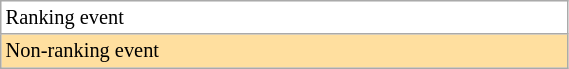<table class="wikitable" style="font-size:85%;" width=30%>
<tr bgcolor="#ffffff">
<td>Ranking event</td>
</tr>
<tr style="background:#ffdf9f;">
<td>Non-ranking event</td>
</tr>
</table>
